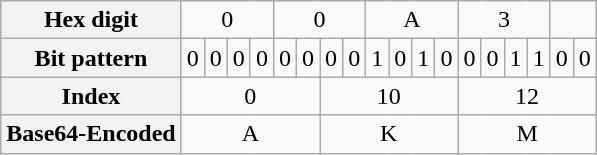<table class="wikitable">
<tr>
<th>Hex digit</th>
<td colspan="4" align="center">0</td>
<td colspan="4" align="center">0</td>
<td colspan="4" align="center">A</td>
<td colspan="4" align="center">3</td>
<td colspan="2"> </td>
</tr>
<tr>
<th>Bit pattern</th>
<td>0</td>
<td>0</td>
<td>0</td>
<td>0</td>
<td>0</td>
<td>0</td>
<td>0</td>
<td>0</td>
<td>1</td>
<td>0</td>
<td>1</td>
<td>0</td>
<td>0</td>
<td>0</td>
<td>1</td>
<td>1</td>
<td>0</td>
<td>0</td>
</tr>
<tr>
<th>Index</th>
<td colspan="6" align="center">0</td>
<td colspan="6" align="center">10</td>
<td colspan="6" align="center">12</td>
</tr>
<tr>
<th>Base64-Encoded</th>
<td colspan="6" align="center">A</td>
<td colspan="6" align="center">K</td>
<td colspan="6" align="center">M</td>
</tr>
</table>
